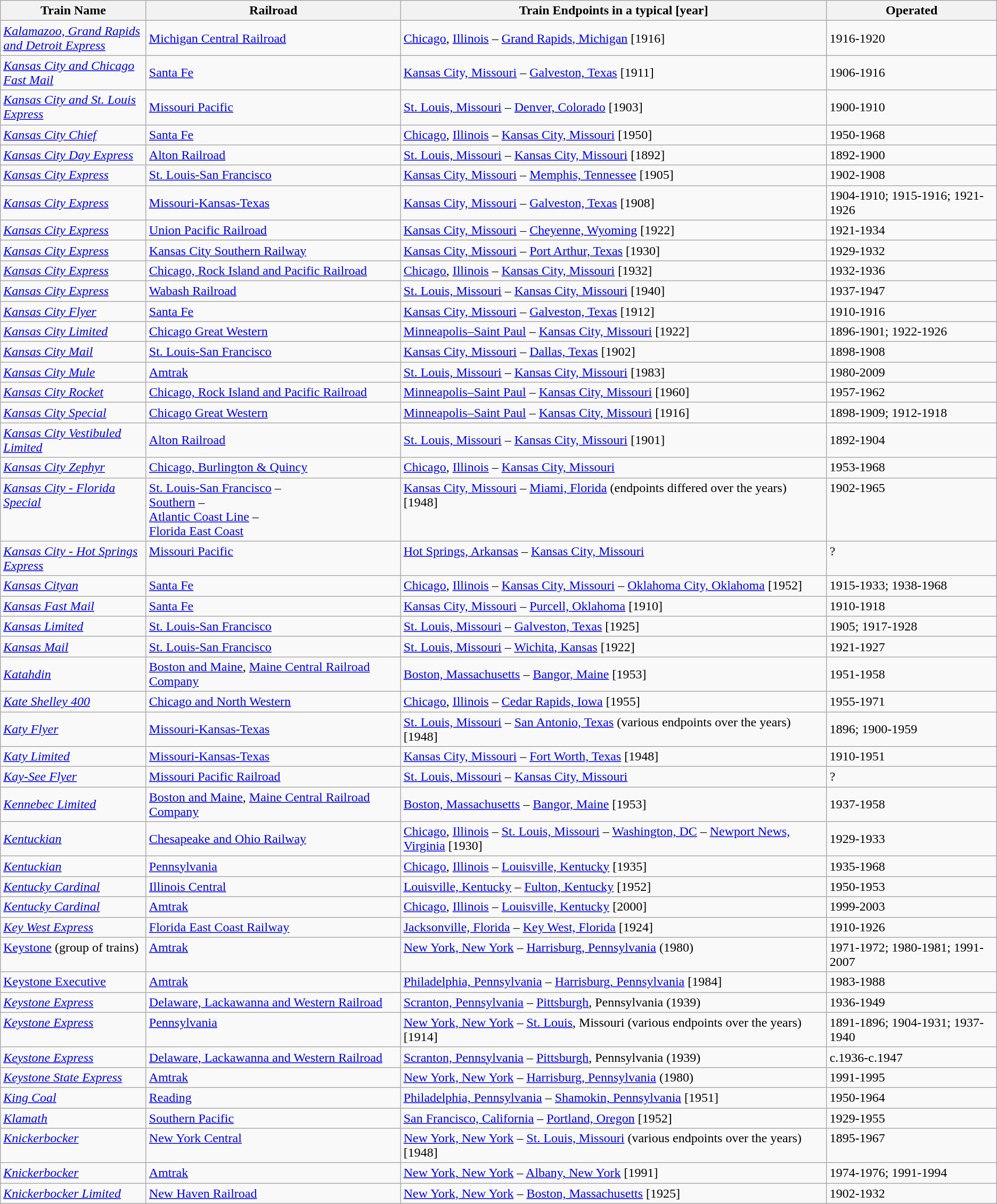<table class="wikitable">
<tr valign="top"valign="top">
<th width="175px">Train Name</th>
<th>Railroad</th>
<th>Train Endpoints in a typical [year]</th>
<th>Operated</th>
</tr>
<tr>
<td><em><a href='#'>Kalamazoo, Grand Rapids and Detroit Express</a></em></td>
<td><a href='#'>Michigan Central Railroad</a></td>
<td><a href='#'>Chicago</a>, <a href='#'>Illinois</a> – <a href='#'>Grand Rapids, Michigan</a> [1916]</td>
<td>1916-1920</td>
</tr>
<tr>
<td><em><a href='#'>Kansas City and Chicago Fast Mail</a></em></td>
<td><a href='#'>Santa Fe</a></td>
<td><a href='#'>Kansas City, Missouri</a> – <a href='#'>Galveston, Texas</a> [1911]</td>
<td>1906-1916</td>
</tr>
<tr>
<td><em><a href='#'>Kansas City and St. Louis Express</a></em></td>
<td><a href='#'>Missouri Pacific</a></td>
<td><a href='#'>St. Louis, Missouri</a> – <a href='#'>Denver, Colorado</a> [1903]</td>
<td>1900-1910</td>
</tr>
<tr>
<td><a href='#'><em>Kansas City Chief</em></a></td>
<td><a href='#'>Santa Fe</a></td>
<td><a href='#'>Chicago</a>, <a href='#'>Illinois</a> – <a href='#'>Kansas City, Missouri</a> [1950]</td>
<td>1950-1968</td>
</tr>
<tr>
<td><em><a href='#'>Kansas City Day Express</a></em></td>
<td><a href='#'>Alton Railroad</a></td>
<td><a href='#'>St. Louis, Missouri</a> – <a href='#'>Kansas City, Missouri</a> [1892]</td>
<td>1892-1900</td>
</tr>
<tr>
<td><em><a href='#'>Kansas City Express</a></em></td>
<td><a href='#'>St. Louis-San Francisco</a></td>
<td><a href='#'>Kansas City, Missouri</a> – <a href='#'>Memphis, Tennessee</a> [1905]</td>
<td>1902-1908</td>
</tr>
<tr>
<td><em><a href='#'>Kansas City Express</a></em></td>
<td><a href='#'>Missouri-Kansas-Texas</a></td>
<td><a href='#'>Kansas City, Missouri</a> – <a href='#'>Galveston, Texas</a> [1908]</td>
<td>1904-1910; 1915-1916; 1921-1926</td>
</tr>
<tr>
<td><em><a href='#'>Kansas City Express</a></em></td>
<td><a href='#'>Union Pacific Railroad</a></td>
<td><a href='#'>Kansas City, Missouri</a> – <a href='#'>Cheyenne, Wyoming</a> [1922]</td>
<td>1921-1934</td>
</tr>
<tr>
<td><em><a href='#'>Kansas City Express</a></em></td>
<td><a href='#'>Kansas City Southern Railway</a></td>
<td><a href='#'>Kansas City, Missouri</a> – <a href='#'>Port Arthur, Texas</a> [1930]</td>
<td>1929-1932</td>
</tr>
<tr>
<td><em><a href='#'>Kansas City Express</a></em></td>
<td><a href='#'>Chicago, Rock Island and Pacific Railroad</a></td>
<td><a href='#'>Chicago</a>, <a href='#'>Illinois</a> – <a href='#'>Kansas City, Missouri</a> [1932]</td>
<td>1932-1936</td>
</tr>
<tr>
<td><em><a href='#'>Kansas City Express</a></em></td>
<td><a href='#'>Wabash Railroad</a></td>
<td><a href='#'>St. Louis, Missouri</a> – <a href='#'>Kansas City, Missouri</a> [1940]</td>
<td>1937-1947</td>
</tr>
<tr>
<td><em><a href='#'>Kansas City Flyer</a></em></td>
<td><a href='#'>Santa Fe</a></td>
<td><a href='#'>Kansas City, Missouri</a> – <a href='#'>Galveston, Texas</a> [1912]</td>
<td>1910-1916</td>
</tr>
<tr>
<td><em><a href='#'>Kansas City Limited</a></em></td>
<td><a href='#'>Chicago Great Western</a></td>
<td><a href='#'>Minneapolis–Saint Paul</a> – <a href='#'>Kansas City, Missouri</a> [1922]</td>
<td>1896-1901; 1922-1926</td>
</tr>
<tr>
<td><a href='#'><em>Kansas City Mail</em></a></td>
<td><a href='#'>St. Louis-San Francisco</a></td>
<td><a href='#'>Kansas City, Missouri</a> – <a href='#'>Dallas, Texas</a> [1902]</td>
<td>1898-1908</td>
</tr>
<tr valign="top">
<td><em><a href='#'>Kansas City Mule</a></em></td>
<td><a href='#'>Amtrak</a></td>
<td><a href='#'>St. Louis, Missouri</a> – <a href='#'>Kansas City, Missouri</a> [1983]</td>
<td>1980-2009</td>
</tr>
<tr>
<td><a href='#'><em>Kansas City Rocket</em></a></td>
<td><a href='#'>Chicago, Rock Island and Pacific Railroad</a></td>
<td><a href='#'>Minneapolis–Saint Paul</a> – <a href='#'>Kansas City, Missouri</a> [1960]</td>
<td>1957-1962</td>
</tr>
<tr>
<td><em><a href='#'>Kansas City Special</a></em></td>
<td><a href='#'>Chicago Great Western</a></td>
<td><a href='#'>Minneapolis–Saint Paul</a> – <a href='#'>Kansas City, Missouri</a> [1916]</td>
<td>1898-1909; 1912-1918</td>
</tr>
<tr>
<td><em><a href='#'>Kansas City Vestibuled Limited</a></em></td>
<td><a href='#'>Alton Railroad</a></td>
<td><a href='#'>St. Louis, Missouri</a> – <a href='#'>Kansas City, Missouri</a> [1901]</td>
<td>1892-1904</td>
</tr>
<tr valign="top">
<td><em><a href='#'>Kansas City Zephyr</a></em></td>
<td><a href='#'>Chicago, Burlington & Quincy</a></td>
<td><a href='#'>Chicago</a>, <a href='#'>Illinois</a> – <a href='#'>Kansas City, Missouri</a></td>
<td>1953-1968</td>
</tr>
<tr valign="top">
<td><em><a href='#'>Kansas City - Florida Special</a></em></td>
<td><a href='#'>St. Louis-San Francisco</a> –<br> <a href='#'>Southern</a> –<br> <a href='#'>Atlantic Coast Line</a> –<br> <a href='#'>Florida East Coast</a></td>
<td><a href='#'>Kansas City, Missouri</a> – <a href='#'>Miami, Florida</a> (endpoints differed over the years) [1948]</td>
<td>1902-1965</td>
</tr>
<tr valign="top">
<td><em><a href='#'>Kansas City - Hot Springs Express</a></em></td>
<td><a href='#'>Missouri Pacific</a></td>
<td><a href='#'>Hot Springs, Arkansas</a> – <a href='#'>Kansas City, Missouri</a></td>
<td>?</td>
</tr>
<tr valign="top">
<td><em><a href='#'>Kansas Cityan</a></em></td>
<td><a href='#'>Santa Fe</a></td>
<td><a href='#'>Chicago</a>, <a href='#'>Illinois</a> – <a href='#'>Kansas City, Missouri</a> – <a href='#'>Oklahoma City, Oklahoma</a> [1952]</td>
<td>1915-1933; 1938-1968</td>
</tr>
<tr>
<td><em><a href='#'>Kansas Fast Mail</a></em></td>
<td><a href='#'>Santa Fe</a></td>
<td><a href='#'>Kansas City, Missouri</a> – <a href='#'>Purcell, Oklahoma</a> [1910]</td>
<td>1910-1918</td>
</tr>
<tr>
<td><em><a href='#'>Kansas Limited</a></em></td>
<td><a href='#'>St. Louis-San Francisco</a></td>
<td><a href='#'>St. Louis, Missouri</a> – <a href='#'>Galveston, Texas</a> [1925]</td>
<td>1905; 1917-1928</td>
</tr>
<tr>
<td><a href='#'><em>Kansas Mail</em></a></td>
<td><a href='#'>St. Louis-San Francisco</a></td>
<td><a href='#'>St. Louis, Missouri</a> – <a href='#'>Wichita, Kansas</a> [1922]</td>
<td>1921-1927</td>
</tr>
<tr>
<td><a href='#'><em>Katahdin</em></a></td>
<td><a href='#'>Boston and Maine</a>, <a href='#'>Maine Central Railroad Company</a></td>
<td><a href='#'>Boston, Massachusetts</a> – <a href='#'>Bangor, Maine</a> [1953]</td>
<td>1951-1958</td>
</tr>
<tr valign="top">
<td><em><a href='#'>Kate Shelley 400</a></em></td>
<td><a href='#'>Chicago and North Western</a></td>
<td><a href='#'>Chicago</a>, <a href='#'>Illinois</a> – <a href='#'>Cedar Rapids, Iowa</a> [1955]</td>
<td>1955-1971</td>
</tr>
<tr>
<td><em><a href='#'>Katy Flyer</a></em></td>
<td><a href='#'>Missouri-Kansas-Texas</a></td>
<td><a href='#'>St. Louis, Missouri</a> – <a href='#'>San Antonio, Texas</a> (various endpoints over the years) [1948]</td>
<td>1896; 1900-1959</td>
</tr>
<tr valign="top">
<td><em><a href='#'>Katy Limited</a></em></td>
<td><a href='#'>Missouri-Kansas-Texas</a></td>
<td><a href='#'>Kansas City, Missouri</a> – <a href='#'>Fort Worth, Texas</a> [1948]</td>
<td>1910-1951</td>
</tr>
<tr valign="top">
<td><em><a href='#'>Kay-See Flyer</a></em></td>
<td><a href='#'>Missouri Pacific Railroad</a></td>
<td><a href='#'>St. Louis, Missouri</a> – <a href='#'>Kansas City, Missouri</a></td>
<td>?</td>
</tr>
<tr>
<td><em><a href='#'>Kennebec Limited</a></em></td>
<td><a href='#'>Boston and Maine</a>, <a href='#'>Maine Central Railroad Company</a></td>
<td><a href='#'>Boston, Massachusetts</a> – <a href='#'>Bangor, Maine</a> [1953]</td>
<td>1937-1958</td>
</tr>
<tr>
<td><a href='#'><em>Kentuckian</em></a></td>
<td><a href='#'>Chesapeake and Ohio Railway</a></td>
<td><a href='#'>Chicago</a>, <a href='#'>Illinois</a> – <a href='#'>St. Louis, Missouri</a> – <a href='#'>Washington, DC</a> – <a href='#'>Newport News, Virginia</a> [1930]</td>
<td>1929-1933</td>
</tr>
<tr>
<td><a href='#'><em>Kentuckian</em></a></td>
<td><a href='#'>Pennsylvania</a></td>
<td><a href='#'>Chicago</a>, <a href='#'>Illinois</a> – <a href='#'>Louisville, Kentucky</a> [1935]</td>
<td>1935-1968</td>
</tr>
<tr valign="top">
<td><em><a href='#'>Kentucky Cardinal</a></em></td>
<td><a href='#'>Illinois Central</a></td>
<td><a href='#'>Louisville, Kentucky</a> – <a href='#'>Fulton, Kentucky</a> [1952]</td>
<td>1950-1953</td>
</tr>
<tr valign="top">
<td><em><a href='#'>Kentucky Cardinal</a></em></td>
<td><a href='#'>Amtrak</a></td>
<td><a href='#'>Chicago</a>, <a href='#'>Illinois</a> – <a href='#'>Louisville, Kentucky</a> [2000]</td>
<td>1999-2003</td>
</tr>
<tr>
<td><em><a href='#'>Key West Express</a></em></td>
<td><a href='#'>Florida East Coast Railway</a></td>
<td><a href='#'>Jacksonville, Florida</a> – <a href='#'>Key West, Florida</a> [1924]</td>
<td>1910-1926</td>
</tr>
<tr valign="top">
<td><a href='#'>Keystone</a> (group of trains)</td>
<td><a href='#'>Amtrak</a></td>
<td><a href='#'>New York, New York</a> – <a href='#'>Harrisburg, Pennsylvania</a> (1980)</td>
<td>1971-1972; 1980-1981; 1991-2007</td>
</tr>
<tr>
<td><a href='#'>Keystone Executive</a></td>
<td><a href='#'>Amtrak</a></td>
<td><a href='#'>Philadelphia, Pennsylvania</a> – <a href='#'>Harrisburg, Pennsylvania</a> [1984]</td>
<td>1983-1988</td>
</tr>
<tr>
<td><em><a href='#'>Keystone Express</a></em></td>
<td><a href='#'>Delaware, Lackawanna and Western Railroad</a></td>
<td><a href='#'>Scranton, Pennsylvania</a> – <a href='#'>Pittsburgh</a>, Pennsylvania (1939)</td>
<td>1936-1949</td>
</tr>
<tr valign="top">
<td><em><a href='#'>Keystone Express</a></em></td>
<td><a href='#'>Pennsylvania</a></td>
<td><a href='#'>New York, New York</a> – <a href='#'>St. Louis</a>, Missouri (various endpoints over the years) [1914]</td>
<td>1891-1896; 1904-1931; 1937-1940</td>
</tr>
<tr>
<td><em><a href='#'>Keystone Express</a></em></td>
<td><a href='#'>Delaware, Lackawanna and Western Railroad</a></td>
<td><a href='#'>Scranton, Pennsylvania</a> – <a href='#'>Pittsburgh</a>, Pennsylvania (1939)</td>
<td>c.1936-c.1947</td>
</tr>
<tr>
<td><em><a href='#'>Keystone State Express</a></em></td>
<td><a href='#'>Amtrak</a></td>
<td><a href='#'>New York, New York</a> – <a href='#'>Harrisburg, Pennsylvania</a> (1980)</td>
<td>1991-1995</td>
</tr>
<tr valign="top">
<td><em><a href='#'>King Coal</a></em></td>
<td><a href='#'>Reading</a></td>
<td><a href='#'>Philadelphia, Pennsylvania</a> – <a href='#'>Shamokin, Pennsylvania</a> [1951]</td>
<td>1950-1964</td>
</tr>
<tr>
<td><a href='#'><em>Klamath</em></a></td>
<td><a href='#'>Southern Pacific</a></td>
<td><a href='#'>San Francisco, California</a> – <a href='#'>Portland, Oregon</a> [1952]</td>
<td>1929-1955</td>
</tr>
<tr valign="top">
<td><em><a href='#'>Knickerbocker</a></em></td>
<td><a href='#'>New York Central</a></td>
<td><a href='#'>New York, New York</a> – <a href='#'>St. Louis, Missouri</a> (various endpoints over the years) [1948]</td>
<td>1895-1967</td>
</tr>
<tr>
<td><a href='#'><em>Knickerbocker</em></a></td>
<td><a href='#'>Amtrak</a></td>
<td><a href='#'>New York, New York</a> – <a href='#'>Albany, New York</a> [1991]</td>
<td>1974-1976; 1991-1994</td>
</tr>
<tr>
<td><em><a href='#'>Knickerbocker Limited</a></em></td>
<td><a href='#'>New Haven Railroad</a></td>
<td><a href='#'>New York, New York</a> – <a href='#'>Boston, Massachusetts</a> [1925]</td>
<td>1902-1932</td>
</tr>
</table>
